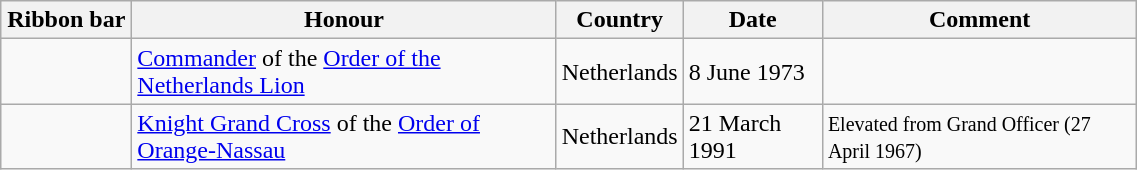<table class="wikitable" style="width:60%;">
<tr>
<th style="width:80px;">Ribbon bar</th>
<th>Honour</th>
<th>Country</th>
<th>Date</th>
<th>Comment</th>
</tr>
<tr>
<td></td>
<td><a href='#'>Commander</a> of the <a href='#'>Order of the Netherlands Lion</a></td>
<td>Netherlands</td>
<td>8 June 1973</td>
<td></td>
</tr>
<tr>
<td></td>
<td><a href='#'>Knight Grand Cross</a> of the <a href='#'>Order of Orange-Nassau</a></td>
<td>Netherlands</td>
<td>21 March 1991</td>
<td><small>Elevated from Grand Officer (27 April 1967)</small></td>
</tr>
</table>
